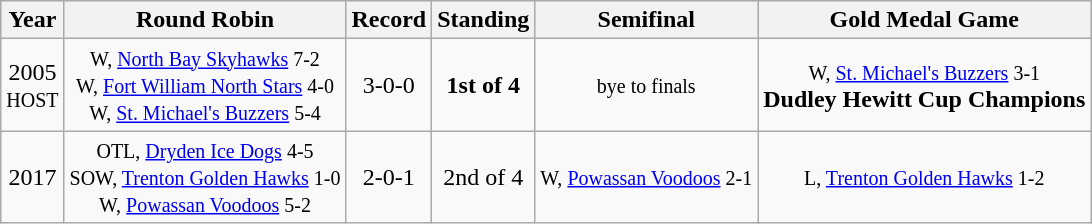<table class="wikitable" style="text-align:center;">
<tr style="background-color:#dddddd;">
<th>Year</th>
<th>Round Robin</th>
<th>Record</th>
<th>Standing</th>
<th>Semifinal</th>
<th>Gold Medal Game</th>
</tr>
<tr>
<td>2005<br><small>HOST</small></td>
<td><small>W, <a href='#'>North Bay Skyhawks</a> 7-2<br>W, <a href='#'>Fort William North Stars</a> 4-0<br>W, <a href='#'>St. Michael's Buzzers</a>  5-4</small></td>
<td>3-0-0</td>
<td><strong>1st of 4</strong></td>
<td><small>bye to finals</small></td>
<td><small>W, <a href='#'>St. Michael's Buzzers</a> 3-1</small><br><strong>Dudley Hewitt Cup Champions</strong></td>
</tr>
<tr>
<td>2017</td>
<td><small>OTL, <a href='#'>Dryden Ice Dogs</a> 4-5<br>SOW, <a href='#'>Trenton Golden Hawks</a> 1-0<br>W, <a href='#'>Powassan Voodoos</a> 5-2</small></td>
<td>2-0-1</td>
<td>2nd of 4</td>
<td><small>W, <a href='#'>Powassan Voodoos</a> 2-1</small></td>
<td><small>L, <a href='#'>Trenton Golden Hawks</a> 1-2</small></td>
</tr>
</table>
